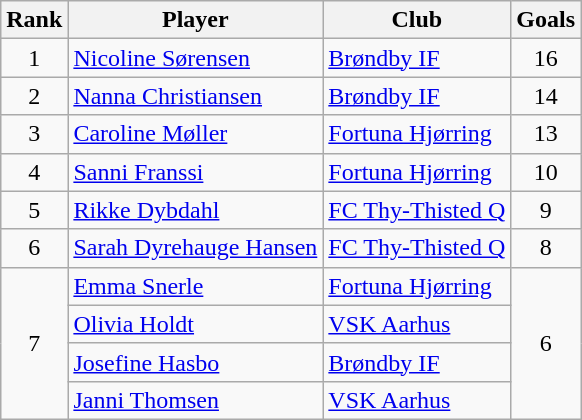<table class="wikitable" style="text-align:center">
<tr>
<th>Rank</th>
<th>Player</th>
<th>Club</th>
<th>Goals</th>
</tr>
<tr>
<td>1</td>
<td align="left"> <a href='#'>Nicoline Sørensen</a></td>
<td align="left"><a href='#'>Brøndby IF</a></td>
<td>16</td>
</tr>
<tr>
<td>2</td>
<td align="left"> <a href='#'>Nanna Christiansen</a></td>
<td align="left"><a href='#'>Brøndby IF</a></td>
<td>14</td>
</tr>
<tr>
<td>3</td>
<td align="left"> <a href='#'>Caroline Møller</a></td>
<td align="left"><a href='#'>Fortuna Hjørring</a></td>
<td>13</td>
</tr>
<tr>
<td>4</td>
<td align="left"> <a href='#'>Sanni Franssi</a></td>
<td align="left"><a href='#'>Fortuna Hjørring</a></td>
<td>10</td>
</tr>
<tr>
<td>5</td>
<td align="left"> <a href='#'>Rikke Dybdahl</a></td>
<td align="left"><a href='#'>FC Thy-Thisted Q</a></td>
<td>9</td>
</tr>
<tr>
<td>6</td>
<td align="left"> <a href='#'>Sarah Dyrehauge Hansen</a></td>
<td align="left"><a href='#'>FC Thy-Thisted Q</a></td>
<td>8</td>
</tr>
<tr>
<td rowspan=4>7</td>
<td align="left"> <a href='#'>Emma Snerle</a></td>
<td align="left"><a href='#'>Fortuna Hjørring</a></td>
<td rowspan=4>6</td>
</tr>
<tr>
<td align="left"> <a href='#'>Olivia Holdt</a></td>
<td align="left"><a href='#'>VSK Aarhus</a></td>
</tr>
<tr>
<td align="left"> <a href='#'>Josefine Hasbo</a></td>
<td align="left"><a href='#'>Brøndby IF</a></td>
</tr>
<tr>
<td align="left"> <a href='#'>Janni Thomsen</a></td>
<td align="left"><a href='#'>VSK Aarhus</a></td>
</tr>
</table>
